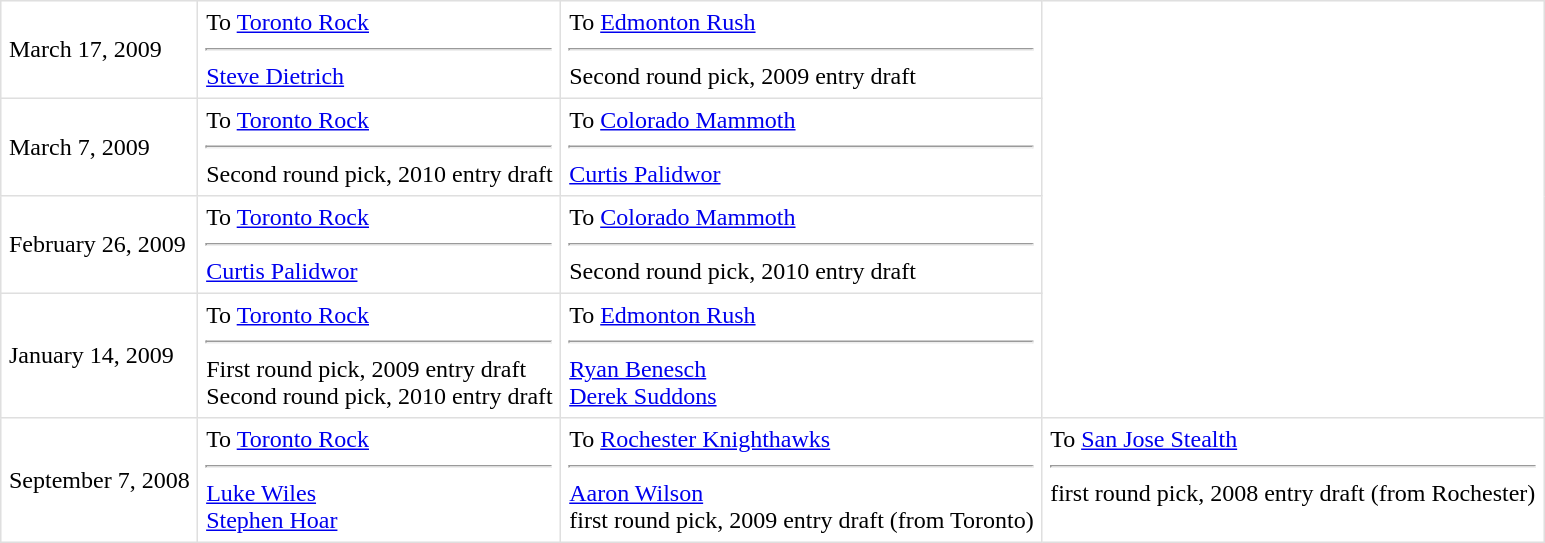<table border=1 style="border-collapse:collapse" bordercolor="#DFDFDF"  cellpadding="5">
<tr>
<td>March 17, 2009<br></td>
<td valign="top">To <a href='#'>Toronto Rock</a><hr><a href='#'>Steve Dietrich</a></td>
<td valign="top">To <a href='#'>Edmonton Rush</a> <hr>Second round pick, 2009 entry draft</td>
</tr>
<tr>
<td>March 7, 2009<br></td>
<td valign="top">To <a href='#'>Toronto Rock</a> <hr>Second round pick, 2010 entry draft</td>
<td valign="top">To <a href='#'>Colorado Mammoth</a><hr><a href='#'>Curtis Palidwor</a></td>
</tr>
<tr>
<td>February 26, 2009<br></td>
<td valign="top">To <a href='#'>Toronto Rock</a><hr><a href='#'>Curtis Palidwor</a></td>
<td valign="top">To <a href='#'>Colorado Mammoth</a> <hr>Second round pick, 2010 entry draft</td>
</tr>
<tr>
<td>January 14, 2009<br></td>
<td valign="top">To <a href='#'>Toronto Rock</a><hr>First round pick, 2009 entry draft<br>Second round pick, 2010 entry draft</td>
<td valign="top">To <a href='#'>Edmonton Rush</a> <hr><a href='#'>Ryan Benesch</a><br><a href='#'>Derek Suddons</a></td>
</tr>
<tr>
<td>September 7, 2008<br></td>
<td valign="top">To <a href='#'>Toronto Rock</a> <hr><a href='#'>Luke Wiles</a><br><a href='#'>Stephen Hoar</a></td>
<td valign="top">To <a href='#'>Rochester Knighthawks</a><hr><a href='#'>Aaron Wilson</a><br>first round pick, 2009 entry draft (from Toronto)</td>
<td valign="top">To <a href='#'>San Jose Stealth</a><hr>first round pick, 2008 entry draft (from Rochester)</td>
</tr>
</table>
